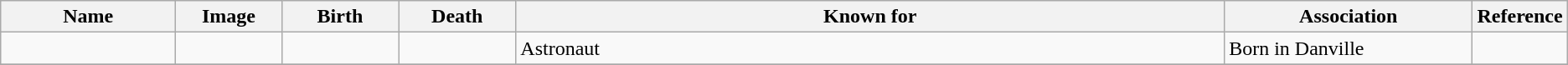<table class="wikitable sortable">
<tr>
<th scope="col" width="140">Name</th>
<th scope="col" width="80" class="unsortable">Image</th>
<th scope="col" width="90">Birth</th>
<th scope="col" width="90">Death</th>
<th scope="col" width="600" class="unsortable">Known for</th>
<th scope="col" width="200" class="unsortable">Association</th>
<th scope="col" width="30" class="unsortable">Reference</th>
</tr>
<tr>
<td></td>
<td></td>
<td align=right></td>
<td></td>
<td>Astronaut</td>
<td>Born in Danville</td>
<td align="center"></td>
</tr>
<tr>
</tr>
</table>
